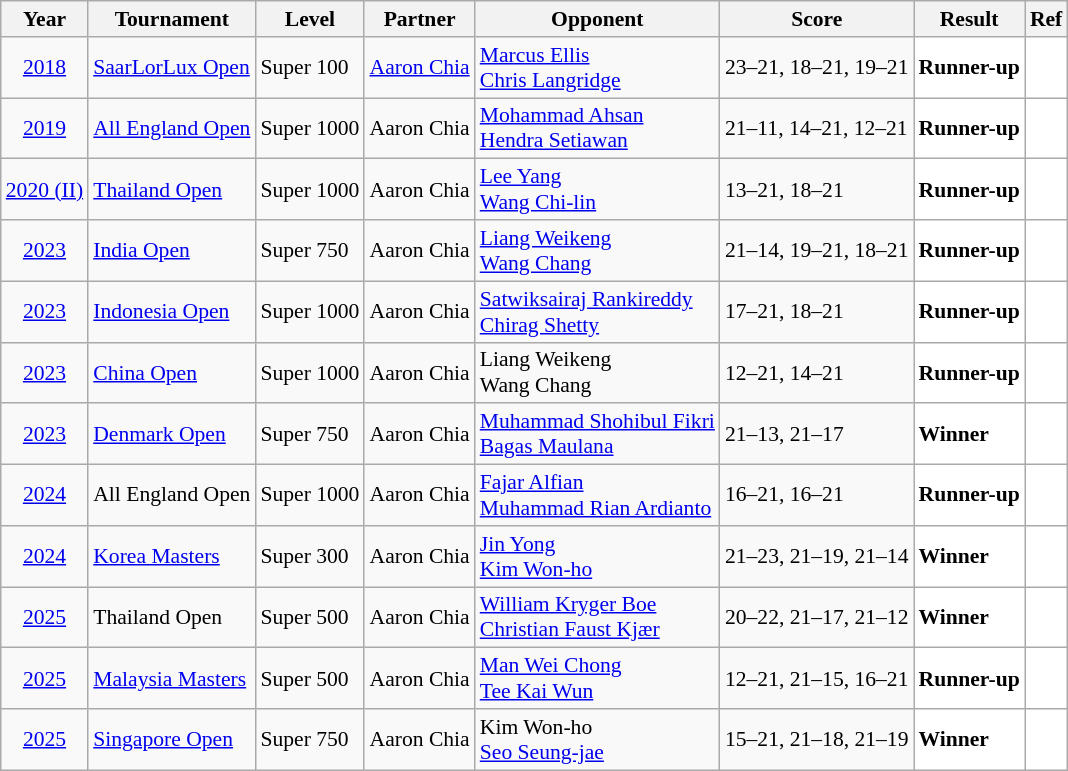<table class="sortable wikitable" style="font-size: 90%;">
<tr>
<th>Year</th>
<th>Tournament</th>
<th>Level</th>
<th>Partner</th>
<th>Opponent</th>
<th>Score</th>
<th>Result</th>
<th>Ref</th>
</tr>
<tr>
<td align="center"><a href='#'>2018</a></td>
<td align="left"><a href='#'>SaarLorLux Open</a></td>
<td align="left">Super 100</td>
<td align="left"> <a href='#'>Aaron Chia</a></td>
<td align="left"> <a href='#'>Marcus Ellis</a><br> <a href='#'>Chris Langridge</a></td>
<td align="left">23–21, 18–21, 19–21</td>
<td style="text-align:left; background:white"> <strong>Runner-up</strong></td>
<td style="text-align:center; background:white"></td>
</tr>
<tr>
<td align="center"><a href='#'>2019</a></td>
<td align="left"><a href='#'>All England Open</a></td>
<td align="left">Super 1000</td>
<td align="left"> Aaron Chia</td>
<td align="left"> <a href='#'>Mohammad Ahsan</a><br> <a href='#'>Hendra Setiawan</a></td>
<td align="left">21–11, 14–21, 12–21</td>
<td style="text-align:left; background:white"> <strong>Runner-up</strong></td>
<td style="text-align:center; background:white"></td>
</tr>
<tr>
<td align="center"><a href='#'>2020 (II)</a></td>
<td align="left"><a href='#'>Thailand Open</a></td>
<td align="left">Super 1000</td>
<td align="left"> Aaron Chia</td>
<td align="left"> <a href='#'>Lee Yang</a><br> <a href='#'>Wang Chi-lin</a></td>
<td align="left">13–21, 18–21</td>
<td style="text-align:left; background:white"> <strong>Runner-up</strong></td>
<td style="text-align:center; background:white"></td>
</tr>
<tr>
<td align="center"><a href='#'>2023</a></td>
<td align="left"><a href='#'>India Open</a></td>
<td align="left">Super 750</td>
<td align="left"> Aaron Chia</td>
<td align="left"> <a href='#'>Liang Weikeng</a><br> <a href='#'>Wang Chang</a></td>
<td align="left">21–14, 19–21, 18–21</td>
<td style="text-align:left; background:white"> <strong>Runner-up</strong></td>
<td style="text-align:center; background:white"></td>
</tr>
<tr>
<td align="center"><a href='#'>2023</a></td>
<td align="left"><a href='#'>Indonesia Open</a></td>
<td align="left">Super 1000</td>
<td align="left"> Aaron Chia</td>
<td align="left"> <a href='#'>Satwiksairaj Rankireddy</a><br> <a href='#'>Chirag Shetty</a></td>
<td align="left">17–21, 18–21</td>
<td style="text-align:left; background:white"> <strong>Runner-up</strong></td>
<td style="text-align:center; background:white"></td>
</tr>
<tr>
<td align="center"><a href='#'>2023</a></td>
<td align="left"><a href='#'>China Open</a></td>
<td align="left">Super 1000</td>
<td align="left"> Aaron Chia</td>
<td align="left"> Liang Weikeng<br> Wang Chang</td>
<td align="left">12–21, 14–21</td>
<td style="text-align:left; background:white"> <strong>Runner-up</strong></td>
<td style="text-align:center; background:white"></td>
</tr>
<tr>
<td align="center"><a href='#'>2023</a></td>
<td align="left"><a href='#'>Denmark Open</a></td>
<td align="left">Super 750</td>
<td align="left"> Aaron Chia</td>
<td align="left"> <a href='#'>Muhammad Shohibul Fikri</a><br> <a href='#'>Bagas Maulana</a></td>
<td align="left">21–13, 21–17</td>
<td style="text-align:left; background:white"> <strong>Winner</strong></td>
<td style="text-align:center; background:white"></td>
</tr>
<tr>
<td align="center"><a href='#'>2024</a></td>
<td align="left">All England Open</td>
<td align="left">Super 1000</td>
<td align="left"> Aaron Chia</td>
<td align="left"> <a href='#'>Fajar Alfian</a><br> <a href='#'>Muhammad Rian Ardianto</a></td>
<td align="left">16–21, 16–21</td>
<td style="text-align:left; background:white"> <strong>Runner-up</strong></td>
<td style="text-align:center; background:white"></td>
</tr>
<tr>
<td align="center"><a href='#'>2024</a></td>
<td align="left"><a href='#'>Korea Masters</a></td>
<td align="left">Super 300</td>
<td align="left"> Aaron Chia</td>
<td align="left"> <a href='#'>Jin Yong</a><br> <a href='#'>Kim Won-ho</a></td>
<td align="left">21–23, 21–19, 21–14</td>
<td style="text-align:left; background:white"> <strong>Winner</strong></td>
<td style="text-align:center; background:white"></td>
</tr>
<tr>
<td align="center"><a href='#'>2025</a></td>
<td align="left">Thailand Open</td>
<td align="left">Super 500</td>
<td align="left"> Aaron Chia</td>
<td align="left"> <a href='#'>William Kryger Boe</a><br> <a href='#'>Christian Faust Kjær</a></td>
<td align="left">20–22, 21–17, 21–12</td>
<td style="text-align:left; background: white"> <strong>Winner</strong></td>
<td style="text-align:center; background: white"></td>
</tr>
<tr>
<td align="center"><a href='#'>2025</a></td>
<td align="left"><a href='#'>Malaysia Masters</a></td>
<td align="left">Super 500</td>
<td align="left"> Aaron Chia</td>
<td align="left"> <a href='#'>Man Wei Chong</a><br> <a href='#'>Tee Kai Wun</a></td>
<td align="left">12–21, 21–15, 16–21</td>
<td style="text-align:left; background: white"> <strong>Runner-up</strong></td>
<td style="text-align:center; background: white"></td>
</tr>
<tr>
<td align="center"><a href='#'>2025</a></td>
<td align="left"><a href='#'>Singapore Open</a></td>
<td align="left">Super 750</td>
<td align="left"> Aaron Chia</td>
<td align="left"> Kim Won-ho<br> <a href='#'>Seo Seung-jae</a></td>
<td align="left">15–21, 21–18, 21–19</td>
<td style="text-align:left; background: white"> <strong>Winner</strong></td>
<td style="text-align:center; background: white"></td>
</tr>
</table>
